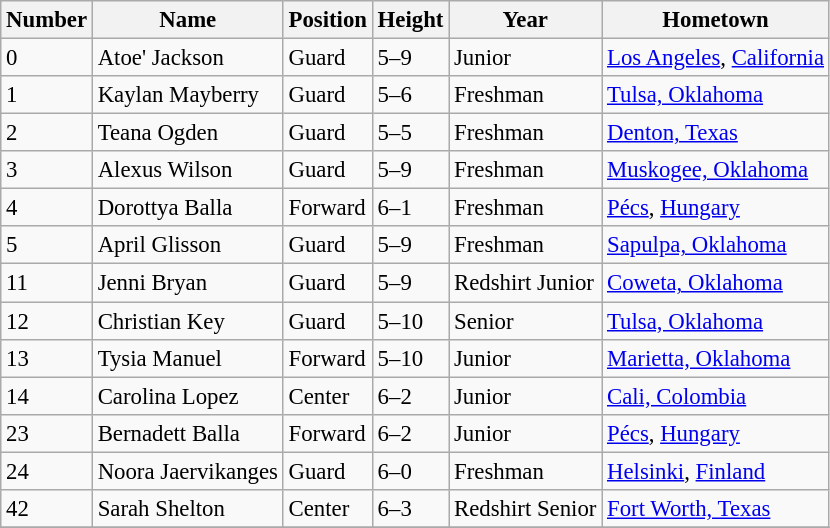<table class="wikitable" style="font-size: 95%;">
<tr>
<th>Number</th>
<th>Name</th>
<th>Position</th>
<th>Height</th>
<th>Year</th>
<th>Hometown</th>
</tr>
<tr>
<td>0</td>
<td>Atoe' Jackson</td>
<td>Guard</td>
<td>5–9</td>
<td>Junior</td>
<td><a href='#'>Los Angeles</a>, <a href='#'>California</a></td>
</tr>
<tr>
<td>1</td>
<td>Kaylan Mayberry</td>
<td>Guard</td>
<td>5–6</td>
<td>Freshman</td>
<td><a href='#'>Tulsa, Oklahoma</a></td>
</tr>
<tr>
<td>2</td>
<td>Teana Ogden</td>
<td>Guard</td>
<td>5–5</td>
<td>Freshman</td>
<td><a href='#'>Denton, Texas</a></td>
</tr>
<tr>
<td>3</td>
<td>Alexus Wilson</td>
<td>Guard</td>
<td>5–9</td>
<td>Freshman</td>
<td><a href='#'>Muskogee, Oklahoma</a></td>
</tr>
<tr>
<td>4</td>
<td>Dorottya Balla</td>
<td>Forward</td>
<td>6–1</td>
<td>Freshman</td>
<td><a href='#'>Pécs</a>, <a href='#'>Hungary</a></td>
</tr>
<tr>
<td>5</td>
<td>April Glisson</td>
<td>Guard</td>
<td>5–9</td>
<td>Freshman</td>
<td><a href='#'>Sapulpa, Oklahoma</a></td>
</tr>
<tr>
<td>11</td>
<td>Jenni Bryan</td>
<td>Guard</td>
<td>5–9</td>
<td>Redshirt Junior</td>
<td><a href='#'>Coweta, Oklahoma</a></td>
</tr>
<tr>
<td>12</td>
<td>Christian Key</td>
<td>Guard</td>
<td>5–10</td>
<td>Senior</td>
<td><a href='#'>Tulsa, Oklahoma</a></td>
</tr>
<tr>
<td>13</td>
<td>Tysia Manuel</td>
<td>Forward</td>
<td>5–10</td>
<td>Junior</td>
<td><a href='#'>Marietta, Oklahoma</a></td>
</tr>
<tr>
<td>14</td>
<td>Carolina Lopez</td>
<td>Center</td>
<td>6–2</td>
<td>Junior</td>
<td><a href='#'>Cali, Colombia</a></td>
</tr>
<tr>
<td>23</td>
<td>Bernadett Balla</td>
<td>Forward</td>
<td>6–2</td>
<td>Junior</td>
<td><a href='#'>Pécs</a>, <a href='#'>Hungary</a></td>
</tr>
<tr>
<td>24</td>
<td>Noora Jaervikanges</td>
<td>Guard</td>
<td>6–0</td>
<td>Freshman</td>
<td><a href='#'>Helsinki</a>, <a href='#'>Finland</a></td>
</tr>
<tr>
<td>42</td>
<td>Sarah Shelton</td>
<td>Center</td>
<td>6–3</td>
<td>Redshirt Senior</td>
<td><a href='#'>Fort Worth, Texas</a></td>
</tr>
<tr>
</tr>
</table>
